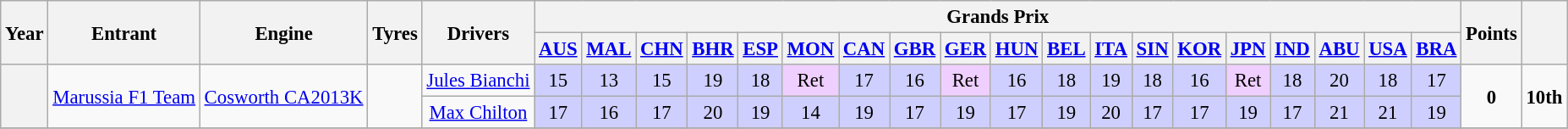<table class="wikitable" style="text-align:center; font-size:95%">
<tr>
<th rowspan="2">Year</th>
<th rowspan="2">Entrant</th>
<th rowspan="2">Engine</th>
<th rowspan="2">Tyres</th>
<th rowspan="2">Drivers</th>
<th colspan="19">Grands Prix</th>
<th rowspan="2">Points</th>
<th rowspan="2"></th>
</tr>
<tr>
<th><a href='#'>AUS</a></th>
<th><a href='#'>MAL</a></th>
<th><a href='#'>CHN</a></th>
<th><a href='#'>BHR</a></th>
<th><a href='#'>ESP</a></th>
<th><a href='#'>MON</a></th>
<th><a href='#'>CAN</a></th>
<th><a href='#'>GBR</a></th>
<th><a href='#'>GER</a></th>
<th><a href='#'>HUN</a></th>
<th><a href='#'>BEL</a></th>
<th><a href='#'>ITA</a></th>
<th><a href='#'>SIN</a></th>
<th><a href='#'>KOR</a></th>
<th><a href='#'>JPN</a></th>
<th><a href='#'>IND</a></th>
<th><a href='#'>ABU</a></th>
<th><a href='#'>USA</a></th>
<th><a href='#'>BRA</a></th>
</tr>
<tr>
<th rowspan="2"></th>
<td rowspan="2"><a href='#'>Marussia F1 Team</a></td>
<td rowspan="2"><a href='#'>Cosworth CA2013K</a></td>
<td rowspan="2"></td>
<td align="center"><a href='#'>Jules Bianchi</a></td>
<td style="background:#cfcfff;">15</td>
<td style="background:#cfcfff;">13</td>
<td style="background:#cfcfff;">15</td>
<td style="background:#cfcfff;">19</td>
<td style="background:#cfcfff;">18</td>
<td style="background:#efcfff;">Ret</td>
<td style="background:#cfcfff;">17</td>
<td style="background:#cfcfff;">16</td>
<td style="background:#efcfff;">Ret</td>
<td style="background:#cfcfff;">16</td>
<td style="background:#cfcfff;">18</td>
<td style="background:#cfcfff;">19</td>
<td style="background:#cfcfff;">18</td>
<td style="background:#cfcfff;">16</td>
<td style="background:#efcfff;">Ret</td>
<td style="background:#cfcfff;">18</td>
<td style="background:#cfcfff;">20</td>
<td style="background:#cfcfff;">18</td>
<td style="background:#cfcfff;">17</td>
<td rowspan="2"><strong>0</strong></td>
<td rowspan="2"><strong>10th</strong></td>
</tr>
<tr>
<td align="center"><a href='#'>Max Chilton</a></td>
<td style="background:#cfcfff;">17</td>
<td style="background:#cfcfff;">16</td>
<td style="background:#cfcfff;">17</td>
<td style="background:#cfcfff;">20</td>
<td style="background:#cfcfff;">19</td>
<td style="background:#cfcfff;">14</td>
<td style="background:#cfcfff;">19</td>
<td style="background:#cfcfff;">17</td>
<td style="background:#cfcfff;">19</td>
<td style="background:#cfcfff;">17</td>
<td style="background:#cfcfff;">19</td>
<td style="background:#cfcfff;">20</td>
<td style="background:#cfcfff;">17</td>
<td style="background:#cfcfff;">17</td>
<td style="background:#cfcfff;">19</td>
<td style="background:#cfcfff;">17</td>
<td style="background:#cfcfff;">21</td>
<td style="background:#cfcfff;">21</td>
<td style="background:#cfcfff;">19</td>
</tr>
<tr>
</tr>
</table>
